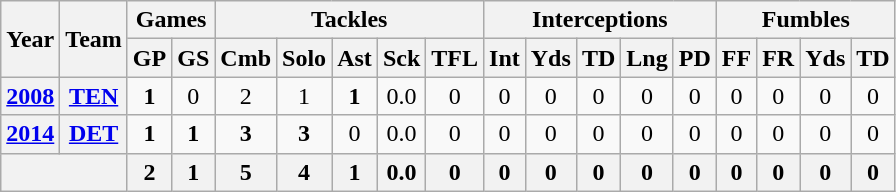<table class="wikitable" style="text-align:center">
<tr>
<th rowspan="2">Year</th>
<th rowspan="2">Team</th>
<th colspan="2">Games</th>
<th colspan="5">Tackles</th>
<th colspan="5">Interceptions</th>
<th colspan="4">Fumbles</th>
</tr>
<tr>
<th>GP</th>
<th>GS</th>
<th>Cmb</th>
<th>Solo</th>
<th>Ast</th>
<th>Sck</th>
<th>TFL</th>
<th>Int</th>
<th>Yds</th>
<th>TD</th>
<th>Lng</th>
<th>PD</th>
<th>FF</th>
<th>FR</th>
<th>Yds</th>
<th>TD</th>
</tr>
<tr>
<th><a href='#'>2008</a></th>
<th><a href='#'>TEN</a></th>
<td><strong>1</strong></td>
<td>0</td>
<td>2</td>
<td>1</td>
<td><strong>1</strong></td>
<td>0.0</td>
<td>0</td>
<td>0</td>
<td>0</td>
<td>0</td>
<td>0</td>
<td>0</td>
<td>0</td>
<td>0</td>
<td>0</td>
<td>0</td>
</tr>
<tr>
<th><a href='#'>2014</a></th>
<th><a href='#'>DET</a></th>
<td><strong>1</strong></td>
<td><strong>1</strong></td>
<td><strong>3</strong></td>
<td><strong>3</strong></td>
<td>0</td>
<td>0.0</td>
<td>0</td>
<td>0</td>
<td>0</td>
<td>0</td>
<td>0</td>
<td>0</td>
<td>0</td>
<td>0</td>
<td>0</td>
<td>0</td>
</tr>
<tr>
<th colspan="2"></th>
<th>2</th>
<th>1</th>
<th>5</th>
<th>4</th>
<th>1</th>
<th>0.0</th>
<th>0</th>
<th>0</th>
<th>0</th>
<th>0</th>
<th>0</th>
<th>0</th>
<th>0</th>
<th>0</th>
<th>0</th>
<th>0</th>
</tr>
</table>
